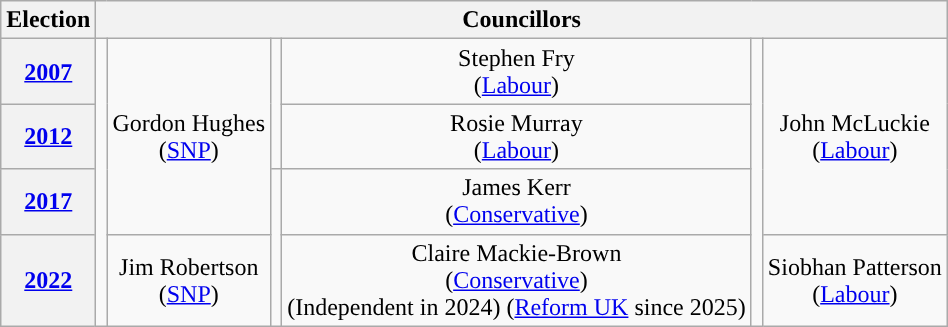<table class="wikitable" style="text-align:center">
<tr>
<th>Election</th>
<th colspan=8>Councillors</th>
</tr>
<tr>
<th><a href='#'>2007</a></th>
<td rowspan=4; style="background-color: "></td>
<td rowspan=3>Gordon Hughes<br>(<a href='#'>SNP</a>)</td>
<td rowspan=2; style="background-color: "></td>
<td rowspan=1>Stephen Fry<br>(<a href='#'>Labour</a>)</td>
<td rowspan=4; style="background-color: "></td>
<td rowspan=3>John McLuckie<br>(<a href='#'>Labour</a>)</td>
</tr>
<tr>
<th><a href='#'>2012</a></th>
<td rowspan=1>Rosie Murray<br>(<a href='#'>Labour</a>)</td>
</tr>
<tr>
<th><a href='#'>2017</a></th>
<td rowspan=2; style="background-color: "></td>
<td rowspan=1>James Kerr<br>(<a href='#'>Conservative</a>)</td>
</tr>
<tr>
<th><a href='#'>2022</a></th>
<td rowspan=1>Jim Robertson<br>(<a href='#'>SNP</a>)</td>
<td rowspan=1>Claire Mackie-Brown<br>(<a href='#'>Conservative</a>)<br>(Independent in 2024)
(<a href='#'>Reform UK</a> since 2025)</td>
<td rowspan=1>Siobhan Patterson<br>(<a href='#'>Labour</a>)</td>
</tr>
</table>
